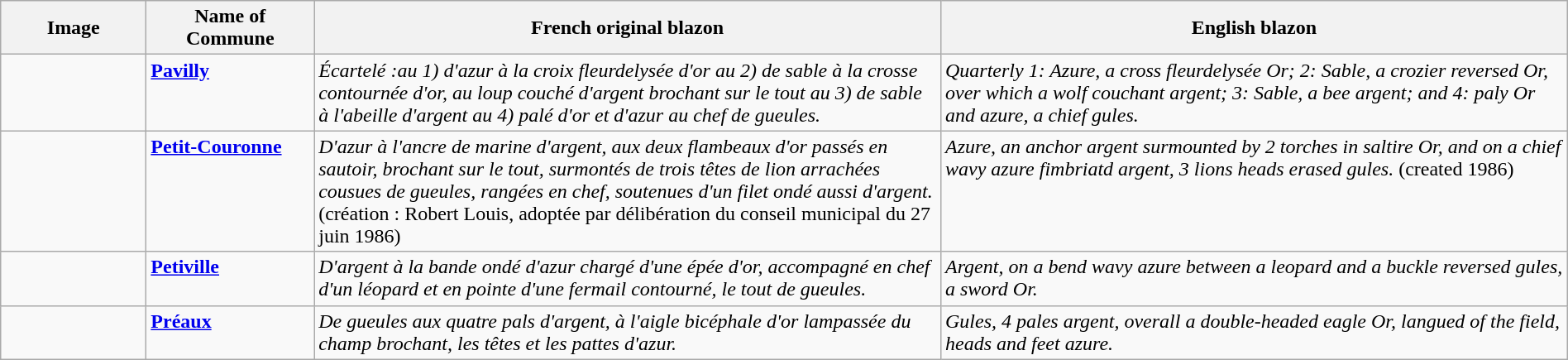<table class="wikitable" width="100%">
<tr>
<th width="110">Image</th>
<th>Name of Commune</th>
<th width="40%">French original blazon</th>
<th width="40%">English blazon</th>
</tr>
<tr valign=top>
<td align=center></td>
<td><strong><a href='#'>Pavilly</a></strong></td>
<td><em>Écartelé :au 1) d'azur à la croix fleurdelysée d'or au 2) de sable à la crosse contournée d'or, au loup couché d'argent brochant sur le tout au 3) de sable à l'abeille d'argent au 4) palé d'or et d'azur au chef de gueules.</em></td>
<td><em>Quarterly 1: Azure, a cross fleurdelysée Or; 2: Sable, a crozier reversed Or, over which a wolf couchant argent; 3: Sable, a bee argent; and 4: paly Or and azure, a chief gules.</em></td>
</tr>
<tr valign=top>
<td align=center></td>
<td><strong><a href='#'>Petit-Couronne</a></strong></td>
<td><em>D'azur à l'ancre de marine d'argent, aux deux flambeaux d'or passés en sautoir, brochant sur le tout, surmontés de trois têtes de lion arrachées cousues de gueules, rangées en chef, soutenues d'un filet ondé aussi d'argent.</em><br>(création : Robert Louis, adoptée par délibération du conseil municipal du 27 juin 1986)</td>
<td><em>Azure, an anchor argent surmounted by 2 torches in saltire Or, and on a chief wavy azure fimbriatd argent, 3 lions heads erased gules.</em> (created 1986)</td>
</tr>
<tr valign=top>
<td align=center></td>
<td><strong><a href='#'>Petiville</a></strong></td>
<td><em>D'argent à la bande ondé d'azur chargé d'une épée d'or, accompagné en chef d'un léopard et en pointe d'une fermail contourné, le tout de gueules.</em></td>
<td><em>Argent, on a bend wavy azure between a leopard and a buckle reversed gules, a sword Or.</em></td>
</tr>
<tr valign=top>
<td align=center></td>
<td><strong><a href='#'>Préaux</a></strong></td>
<td><em>De gueules aux quatre pals d'argent, à l'aigle bicéphale d'or lampassée du champ brochant, les têtes et les pattes d'azur.</em></td>
<td><em>Gules, 4 pales argent, overall a double-headed eagle Or, langued of the field, heads and feet azure.</em></td>
</tr>
</table>
